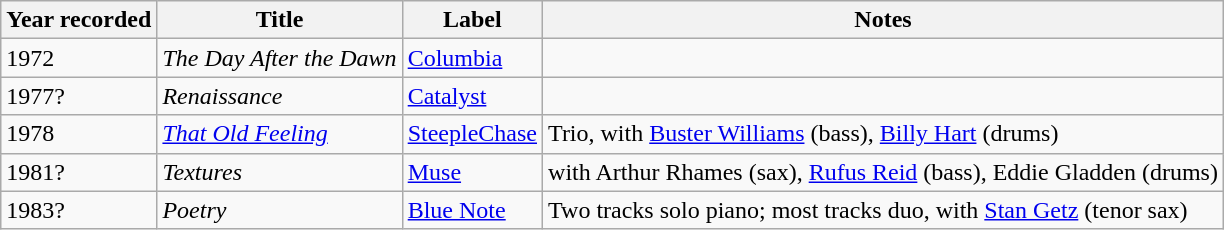<table class="wikitable sortable">
<tr>
<th>Year recorded</th>
<th>Title</th>
<th>Label</th>
<th>Notes</th>
</tr>
<tr>
<td>1972</td>
<td><em>The Day After the Dawn</em></td>
<td><a href='#'>Columbia</a></td>
<td></td>
</tr>
<tr>
<td>1977?</td>
<td><em>Renaissance</em></td>
<td><a href='#'>Catalyst</a></td>
<td></td>
</tr>
<tr>
<td>1978</td>
<td><em><a href='#'>That Old Feeling</a></em></td>
<td><a href='#'>SteepleChase</a></td>
<td>Trio, with <a href='#'>Buster Williams</a> (bass), <a href='#'>Billy Hart</a> (drums)</td>
</tr>
<tr>
<td>1981?</td>
<td><em>Textures</em></td>
<td><a href='#'>Muse</a></td>
<td>with  Arthur Rhames (sax), <a href='#'>Rufus Reid</a> (bass), Eddie Gladden (drums)</td>
</tr>
<tr>
<td>1983?</td>
<td><em>Poetry</em></td>
<td><a href='#'>Blue Note</a></td>
<td>Two tracks solo piano; most tracks duo, with <a href='#'>Stan Getz</a> (tenor sax)</td>
</tr>
</table>
